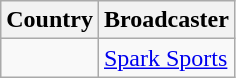<table class="wikitable">
<tr>
<th align=center>Country</th>
<th align=center>Broadcaster</th>
</tr>
<tr>
<td></td>
<td><a href='#'>Spark Sports</a></td>
</tr>
</table>
